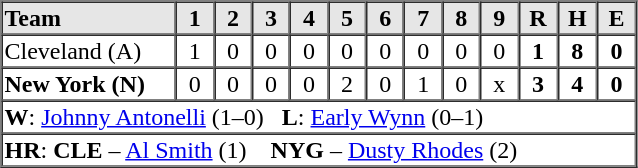<table border=1 cellspacing=0 width=425 style="margin-left:3em;">
<tr style="text-align:center; background-color:#e6e6e6;">
<th align=left width=125>Team</th>
<th width=25>1</th>
<th width=25>2</th>
<th width=25>3</th>
<th width=25>4</th>
<th width=25>5</th>
<th width=25>6</th>
<th width=25>7</th>
<th width=25>8</th>
<th width=25>9</th>
<th width=25>R</th>
<th width=25>H</th>
<th width=25>E</th>
</tr>
<tr style="text-align:center;">
<td align=left>Cleveland (A)</td>
<td>1</td>
<td>0</td>
<td>0</td>
<td>0</td>
<td>0</td>
<td>0</td>
<td>0</td>
<td>0</td>
<td>0</td>
<td><strong>1</strong></td>
<td><strong>8</strong></td>
<td><strong>0</strong></td>
</tr>
<tr style="text-align:center;">
<td align=left><strong>New York (N)</strong></td>
<td>0</td>
<td>0</td>
<td>0</td>
<td>0</td>
<td>2</td>
<td>0</td>
<td>1</td>
<td>0</td>
<td>x</td>
<td><strong>3</strong></td>
<td><strong>4</strong></td>
<td><strong>0</strong></td>
</tr>
<tr style="text-align:left;">
<td colspan=13><strong>W</strong>: <a href='#'>Johnny Antonelli</a> (1–0)   <strong>L</strong>: <a href='#'>Early Wynn</a> (0–1)</td>
</tr>
<tr style="text-align:left;">
<td colspan=13><strong>HR</strong>: <strong>CLE</strong> – <a href='#'>Al Smith</a> (1)    <strong>NYG</strong> – <a href='#'>Dusty Rhodes</a> (2)</td>
</tr>
</table>
